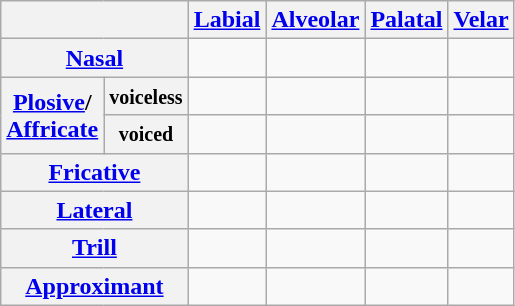<table class="wikitable" style="text-align:center">
<tr>
<th colspan="2"></th>
<th><a href='#'>Labial</a></th>
<th><a href='#'>Alveolar</a></th>
<th><a href='#'>Palatal</a></th>
<th><a href='#'>Velar</a></th>
</tr>
<tr>
<th colspan="2"><a href='#'>Nasal</a></th>
<td></td>
<td></td>
<td></td>
<td></td>
</tr>
<tr>
<th rowspan="2"><a href='#'>Plosive</a>/<br><a href='#'>Affricate</a></th>
<th><small>voiceless</small></th>
<td></td>
<td></td>
<td></td>
<td></td>
</tr>
<tr>
<th><small>voiced</small></th>
<td></td>
<td></td>
<td></td>
<td></td>
</tr>
<tr>
<th colspan="2"><a href='#'>Fricative</a></th>
<td></td>
<td></td>
<td></td>
<td></td>
</tr>
<tr>
<th colspan="2"><a href='#'>Lateral</a></th>
<td></td>
<td></td>
<td></td>
<td></td>
</tr>
<tr>
<th colspan="2"><a href='#'>Trill</a></th>
<td></td>
<td></td>
<td></td>
<td></td>
</tr>
<tr>
<th colspan="2"><a href='#'>Approximant</a></th>
<td></td>
<td></td>
<td></td>
<td></td>
</tr>
</table>
